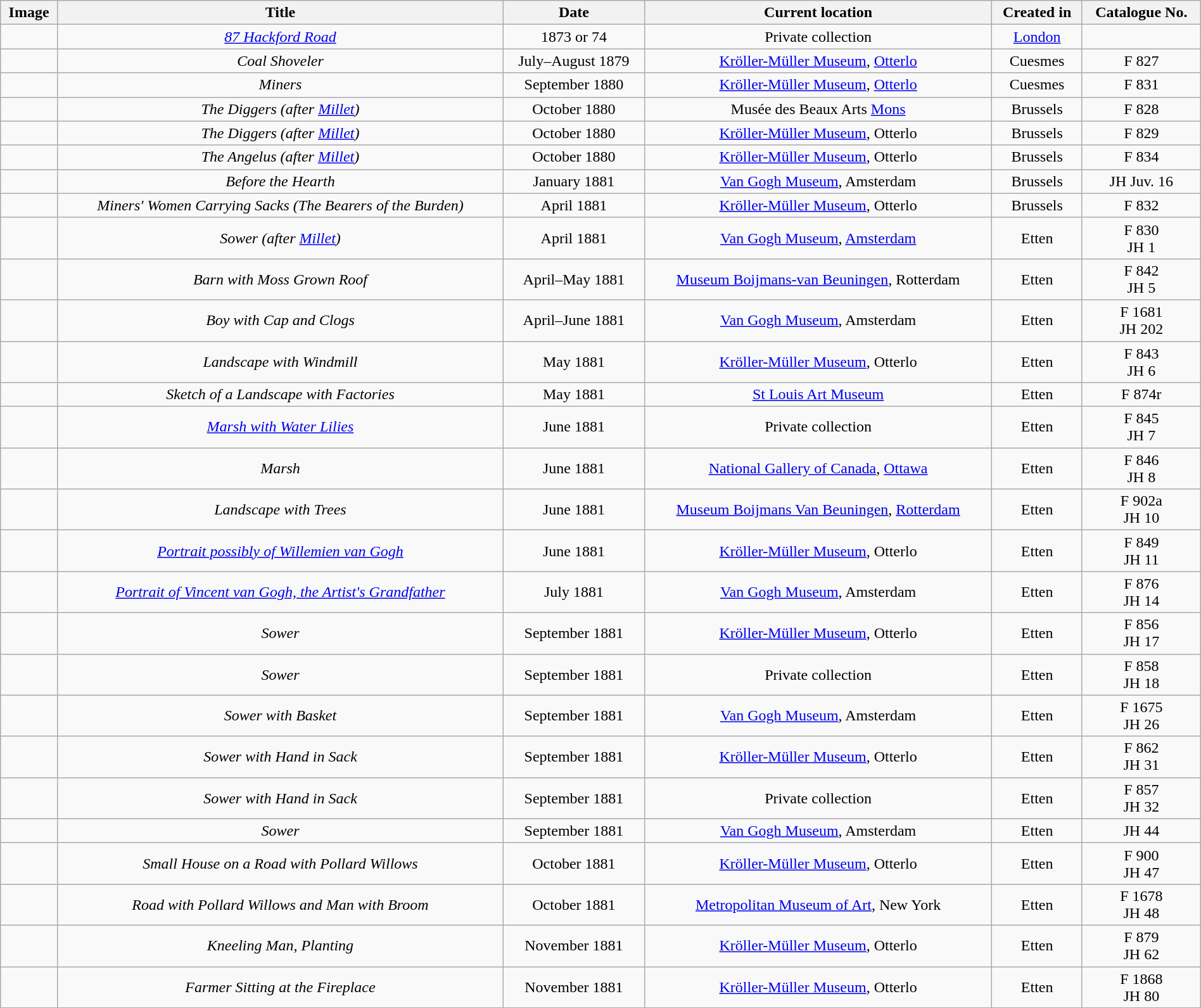<table class="wikitable sortable" style="font-size:100%; text-align: center; width:100%">
<tr>
<th>Image</th>
<th>Title</th>
<th>Date</th>
<th>Current location</th>
<th>Created in</th>
<th>Catalogue No.</th>
</tr>
<tr>
<td></td>
<td><em><a href='#'>87 Hackford Road</a></em></td>
<td>1873 or 74</td>
<td>Private collection</td>
<td><a href='#'>London</a></td>
<td></td>
</tr>
<tr>
<td></td>
<td><em>Coal Shoveler</em></td>
<td>July–August 1879</td>
<td><a href='#'>Kröller-Müller Museum</a>, <a href='#'>Otterlo</a></td>
<td>Cuesmes</td>
<td>F 827</td>
</tr>
<tr>
<td></td>
<td><em>Miners</em></td>
<td>September 1880</td>
<td><a href='#'>Kröller-Müller Museum</a>, <a href='#'>Otterlo</a></td>
<td>Cuesmes</td>
<td>F 831</td>
</tr>
<tr>
<td></td>
<td><em>The Diggers (after <a href='#'>Millet</a>)</em></td>
<td>October 1880</td>
<td>Musée des Beaux Arts <a href='#'>Mons</a></td>
<td>Brussels</td>
<td>F 828</td>
</tr>
<tr>
<td></td>
<td><em>The Diggers (after <a href='#'>Millet</a>)</em></td>
<td>October 1880</td>
<td><a href='#'>Kröller-Müller Museum</a>, Otterlo</td>
<td>Brussels</td>
<td>F 829</td>
</tr>
<tr>
<td></td>
<td><em>The Angelus (after <a href='#'>Millet</a>)</em></td>
<td>October 1880</td>
<td><a href='#'>Kröller-Müller Museum</a>, Otterlo</td>
<td>Brussels</td>
<td>F 834</td>
</tr>
<tr>
<td></td>
<td><em>Before the Hearth</em></td>
<td>January 1881</td>
<td><a href='#'>Van Gogh Museum</a>, Amsterdam</td>
<td>Brussels</td>
<td>JH Juv. 16</td>
</tr>
<tr>
<td></td>
<td><em>Miners' Women Carrying Sacks (The Bearers of the Burden)</em></td>
<td>April 1881</td>
<td><a href='#'>Kröller-Müller Museum</a>, Otterlo</td>
<td>Brussels</td>
<td>F 832</td>
</tr>
<tr>
<td></td>
<td><em>Sower (after <a href='#'>Millet</a>)</em></td>
<td>April 1881</td>
<td><a href='#'>Van Gogh Museum</a>, <a href='#'>Amsterdam</a></td>
<td>Etten</td>
<td>F 830<br>JH 1</td>
</tr>
<tr>
<td></td>
<td><em>Barn with Moss Grown Roof</em></td>
<td>April–May 1881</td>
<td><a href='#'>Museum Boijmans-van Beuningen</a>, Rotterdam</td>
<td>Etten</td>
<td>F 842<br>JH 5</td>
</tr>
<tr>
<td></td>
<td><em>Boy with Cap and Clogs</em></td>
<td>April–June 1881</td>
<td><a href='#'>Van Gogh Museum</a>, Amsterdam</td>
<td>Etten</td>
<td>F 1681<br>JH 202</td>
</tr>
<tr>
<td></td>
<td><em>Landscape with Windmill</em></td>
<td>May 1881</td>
<td><a href='#'>Kröller-Müller Museum</a>, Otterlo</td>
<td>Etten</td>
<td>F 843<br>JH 6</td>
</tr>
<tr>
<td></td>
<td><em>Sketch of a Landscape with Factories</em></td>
<td>May 1881</td>
<td><a href='#'>St Louis Art Museum</a></td>
<td>Etten</td>
<td>F 874r</td>
</tr>
<tr>
<td></td>
<td><em><a href='#'>Marsh with Water Lilies</a></em></td>
<td>June 1881</td>
<td>Private collection</td>
<td>Etten</td>
<td>F 845<br>JH 7</td>
</tr>
<tr>
<td></td>
<td><em>Marsh</em></td>
<td>June 1881</td>
<td><a href='#'>National Gallery of Canada</a>, <a href='#'>Ottawa</a></td>
<td>Etten</td>
<td>F 846<br>JH 8</td>
</tr>
<tr>
<td></td>
<td><em>Landscape with Trees</em></td>
<td>June 1881</td>
<td><a href='#'>Museum Boijmans Van Beuningen</a>, <a href='#'>Rotterdam</a></td>
<td>Etten</td>
<td>F 902a<br>JH 10</td>
</tr>
<tr>
<td></td>
<td><em><a href='#'>Portrait possibly of Willemien van Gogh</a></em></td>
<td>June 1881</td>
<td><a href='#'>Kröller-Müller Museum</a>, Otterlo</td>
<td>Etten</td>
<td>F 849<br>JH 11</td>
</tr>
<tr>
<td></td>
<td><em><a href='#'>Portrait of Vincent van Gogh, the Artist's Grandfather</a></em></td>
<td>July 1881</td>
<td><a href='#'>Van Gogh Museum</a>, Amsterdam</td>
<td>Etten</td>
<td>F 876<br>JH 14</td>
</tr>
<tr>
<td></td>
<td><em>Sower</em></td>
<td>September 1881</td>
<td><a href='#'>Kröller-Müller Museum</a>, Otterlo</td>
<td>Etten</td>
<td>F 856<br>JH 17</td>
</tr>
<tr>
<td></td>
<td><em>Sower</em></td>
<td>September 1881</td>
<td>Private collection</td>
<td>Etten</td>
<td>F 858<br>JH 18</td>
</tr>
<tr>
<td></td>
<td><em>Sower with Basket</em></td>
<td>September 1881</td>
<td><a href='#'>Van Gogh Museum</a>, Amsterdam</td>
<td>Etten</td>
<td>F 1675<br>JH 26</td>
</tr>
<tr>
<td></td>
<td><em>Sower with Hand in Sack</em></td>
<td>September 1881</td>
<td><a href='#'>Kröller-Müller Museum</a>, Otterlo</td>
<td>Etten</td>
<td>F 862<br>JH 31</td>
</tr>
<tr>
<td></td>
<td><em>Sower with Hand in Sack</em></td>
<td>September 1881</td>
<td>Private collection</td>
<td>Etten</td>
<td>F 857<br>JH 32</td>
</tr>
<tr>
<td></td>
<td><em>Sower</em></td>
<td>September 1881</td>
<td><a href='#'>Van Gogh Museum</a>, Amsterdam</td>
<td>Etten</td>
<td>JH 44</td>
</tr>
<tr>
<td></td>
<td><em>Small House on a Road with Pollard Willows</em></td>
<td>October 1881</td>
<td><a href='#'>Kröller-Müller Museum</a>, Otterlo</td>
<td>Etten</td>
<td>F 900<br>JH 47</td>
</tr>
<tr>
<td></td>
<td><em>Road with Pollard Willows and Man with Broom</em></td>
<td>October 1881</td>
<td><a href='#'>Metropolitan Museum of Art</a>, New York</td>
<td>Etten</td>
<td>F 1678<br>JH 48</td>
</tr>
<tr>
<td></td>
<td><em>Kneeling Man, Planting</em></td>
<td>November 1881</td>
<td><a href='#'>Kröller-Müller Museum</a>, Otterlo</td>
<td>Etten</td>
<td>F 879<br>JH 62</td>
</tr>
<tr>
<td></td>
<td><em>Farmer Sitting at the Fireplace</em></td>
<td>November 1881</td>
<td><a href='#'>Kröller-Müller Museum</a>, Otterlo</td>
<td>Etten</td>
<td>F 1868<br>JH 80</td>
</tr>
<tr>
</tr>
</table>
